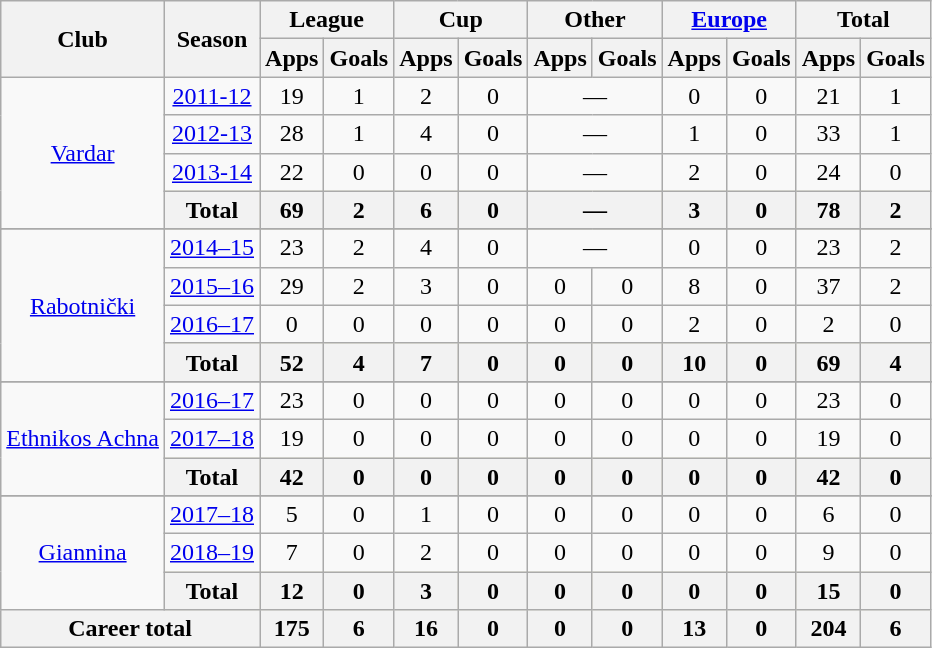<table class="wikitable" style="text-align:center">
<tr>
<th rowspan="2">Club</th>
<th rowspan="2">Season</th>
<th colspan="2">League</th>
<th colspan="2">Cup</th>
<th colspan="2">Other</th>
<th colspan="2"><a href='#'>Europe</a></th>
<th colspan="2">Total</th>
</tr>
<tr>
<th>Apps</th>
<th>Goals</th>
<th>Apps</th>
<th>Goals</th>
<th>Apps</th>
<th>Goals</th>
<th>Apps</th>
<th>Goals</th>
<th>Apps</th>
<th>Goals</th>
</tr>
<tr style="text-align:center;">
<td rowspan="4"><a href='#'>Vardar</a></td>
<td><a href='#'>2011-12</a></td>
<td>19</td>
<td>1</td>
<td>2</td>
<td>0</td>
<td colspan="2">—</td>
<td>0</td>
<td>0</td>
<td>21</td>
<td>1</td>
</tr>
<tr>
<td><a href='#'>2012-13</a></td>
<td>28</td>
<td>1</td>
<td>4</td>
<td>0</td>
<td colspan="2">—</td>
<td>1</td>
<td>0</td>
<td>33</td>
<td>1</td>
</tr>
<tr>
<td><a href='#'>2013-14</a></td>
<td>22</td>
<td>0</td>
<td>0</td>
<td>0</td>
<td colspan="2">—</td>
<td>2</td>
<td>0</td>
<td>24</td>
<td>0</td>
</tr>
<tr style="background:lemonchiffon">
<th>Total</th>
<th>69</th>
<th>2</th>
<th>6</th>
<th>0</th>
<th colspan="2">—</th>
<th>3</th>
<th>0</th>
<th>78</th>
<th>2</th>
</tr>
<tr>
</tr>
<tr style="text-align:center;">
<td rowspan="4"><a href='#'>Rabotnički</a></td>
<td><a href='#'>2014–15</a></td>
<td>23</td>
<td>2</td>
<td>4</td>
<td>0</td>
<td colspan="2">—</td>
<td>0</td>
<td>0</td>
<td>23</td>
<td>2</td>
</tr>
<tr>
<td><a href='#'>2015–16</a></td>
<td>29</td>
<td>2</td>
<td>3</td>
<td>0</td>
<td>0</td>
<td>0</td>
<td>8</td>
<td>0</td>
<td>37</td>
<td>2</td>
</tr>
<tr>
<td><a href='#'>2016–17</a></td>
<td>0</td>
<td>0</td>
<td>0</td>
<td>0</td>
<td>0</td>
<td>0</td>
<td>2</td>
<td>0</td>
<td>2</td>
<td>0</td>
</tr>
<tr style="background:lemonchiffon">
<th>Total</th>
<th>52</th>
<th>4</th>
<th>7</th>
<th>0</th>
<th>0</th>
<th>0</th>
<th>10</th>
<th>0</th>
<th>69</th>
<th>4</th>
</tr>
<tr>
</tr>
<tr style="text-align:center;">
<td rowspan="3"><a href='#'>Ethnikos Achna</a></td>
<td><a href='#'>2016–17</a></td>
<td>23</td>
<td>0</td>
<td>0</td>
<td>0</td>
<td>0</td>
<td>0</td>
<td>0</td>
<td>0</td>
<td>23</td>
<td>0</td>
</tr>
<tr>
<td><a href='#'>2017–18</a></td>
<td>19</td>
<td>0</td>
<td>0</td>
<td>0</td>
<td>0</td>
<td>0</td>
<td>0</td>
<td>0</td>
<td>19</td>
<td>0</td>
</tr>
<tr style="background:lemonchiffon">
<th>Total</th>
<th>42</th>
<th>0</th>
<th>0</th>
<th>0</th>
<th>0</th>
<th>0</th>
<th>0</th>
<th>0</th>
<th>42</th>
<th>0</th>
</tr>
<tr>
</tr>
<tr style="text-align:center;">
<td rowspan="3"><a href='#'>Giannina</a></td>
<td><a href='#'>2017–18</a></td>
<td>5</td>
<td>0</td>
<td>1</td>
<td>0</td>
<td>0</td>
<td>0</td>
<td>0</td>
<td>0</td>
<td>6</td>
<td>0</td>
</tr>
<tr>
<td><a href='#'>2018–19</a></td>
<td>7</td>
<td>0</td>
<td>2</td>
<td>0</td>
<td>0</td>
<td>0</td>
<td>0</td>
<td>0</td>
<td>9</td>
<td>0</td>
</tr>
<tr style="background:lemonchiffon">
<th>Total</th>
<th>12</th>
<th>0</th>
<th>3</th>
<th>0</th>
<th>0</th>
<th>0</th>
<th>0</th>
<th>0</th>
<th>15</th>
<th>0</th>
</tr>
<tr>
<th colspan=2>Career total</th>
<th>175</th>
<th>6</th>
<th>16</th>
<th>0</th>
<th>0</th>
<th>0</th>
<th>13</th>
<th>0</th>
<th>204</th>
<th>6</th>
</tr>
</table>
